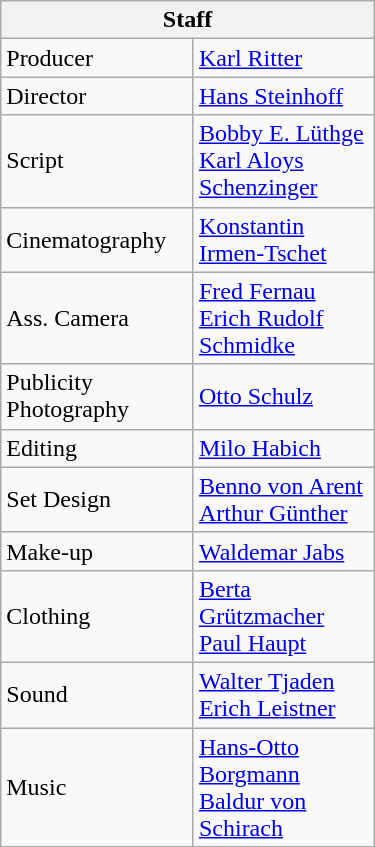<table class="wikitable collapsible collapsed" width="250px">
<tr>
<th colspan="2">Staff</th>
</tr>
<tr>
<td>Producer</td>
<td><a href='#'>Karl Ritter</a></td>
</tr>
<tr>
<td>Director</td>
<td><a href='#'>Hans Steinhoff</a></td>
</tr>
<tr>
<td>Script</td>
<td><a href='#'>Bobby E. Lüthge</a><br><a href='#'>Karl Aloys Schenzinger</a></td>
</tr>
<tr>
<td>Cinematography</td>
<td><a href='#'>Konstantin Irmen-Tschet</a></td>
</tr>
<tr>
<td>Ass. Camera</td>
<td><a href='#'>Fred Fernau</a><br><a href='#'>Erich Rudolf Schmidke</a></td>
</tr>
<tr>
<td>Publicity Photography</td>
<td><a href='#'>Otto Schulz</a></td>
</tr>
<tr>
<td>Editing</td>
<td><a href='#'>Milo Habich</a></td>
</tr>
<tr>
<td>Set Design</td>
<td><a href='#'>Benno von Arent</a><br><a href='#'>Arthur Günther</a></td>
</tr>
<tr>
<td>Make-up</td>
<td><a href='#'>Waldemar Jabs</a></td>
</tr>
<tr>
<td>Clothing</td>
<td><a href='#'>Berta Grützmacher</a><br><a href='#'>Paul Haupt</a></td>
</tr>
<tr>
<td>Sound</td>
<td><a href='#'>Walter Tjaden</a><br><a href='#'>Erich Leistner</a></td>
</tr>
<tr>
<td>Music</td>
<td><a href='#'>Hans-Otto Borgmann</a><br><a href='#'>Baldur von Schirach</a></td>
</tr>
</table>
